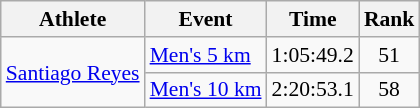<table class="wikitable" style="text-align:center; font-size:90%">
<tr>
<th>Athlete</th>
<th>Event</th>
<th>Time</th>
<th>Rank</th>
</tr>
<tr>
<td align=left rowspan=2><a href='#'>Santiago Reyes</a></td>
<td align=left><a href='#'>Men's 5 km</a></td>
<td>1:05:49.2</td>
<td>51</td>
</tr>
<tr>
<td align=left><a href='#'>Men's 10 km</a></td>
<td>2:20:53.1</td>
<td>58</td>
</tr>
</table>
